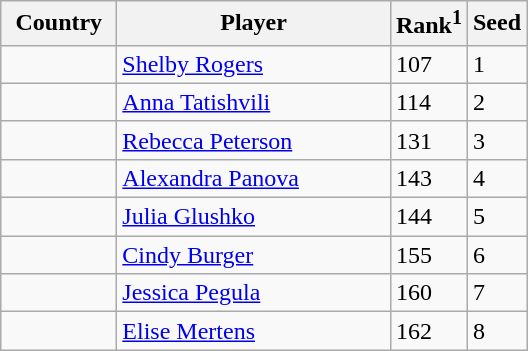<table class="sortable wikitable">
<tr>
<th width="70">Country</th>
<th width="175">Player</th>
<th>Rank<sup>1</sup></th>
<th>Seed</th>
</tr>
<tr>
<td></td>
<td><a href='#'>Shelby Rogers</a></td>
<td>107</td>
<td>1</td>
</tr>
<tr>
<td></td>
<td><a href='#'>Anna Tatishvili</a></td>
<td>114</td>
<td>2</td>
</tr>
<tr>
<td></td>
<td><a href='#'>Rebecca Peterson</a></td>
<td>131</td>
<td>3</td>
</tr>
<tr>
<td></td>
<td><a href='#'>Alexandra Panova</a></td>
<td>143</td>
<td>4</td>
</tr>
<tr>
<td></td>
<td><a href='#'>Julia Glushko</a></td>
<td>144</td>
<td>5</td>
</tr>
<tr>
<td></td>
<td><a href='#'>Cindy Burger</a></td>
<td>155</td>
<td>6</td>
</tr>
<tr>
<td></td>
<td><a href='#'>Jessica Pegula</a></td>
<td>160</td>
<td>7</td>
</tr>
<tr>
<td></td>
<td><a href='#'>Elise Mertens</a></td>
<td>162</td>
<td>8</td>
</tr>
</table>
